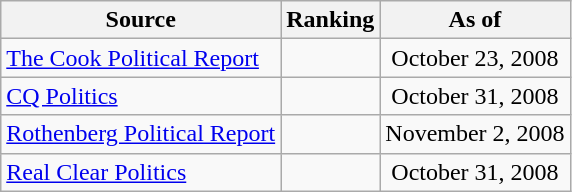<table class="wikitable" style="text-align:center">
<tr>
<th>Source</th>
<th>Ranking</th>
<th>As of</th>
</tr>
<tr>
<td align=left><a href='#'>The Cook Political Report</a></td>
<td></td>
<td>October 23, 2008</td>
</tr>
<tr>
<td align=left><a href='#'>CQ Politics</a></td>
<td></td>
<td>October 31, 2008</td>
</tr>
<tr>
<td align=left><a href='#'>Rothenberg Political Report</a></td>
<td></td>
<td>November 2, 2008</td>
</tr>
<tr>
<td align=left><a href='#'>Real Clear Politics</a></td>
<td></td>
<td>October 31, 2008</td>
</tr>
</table>
